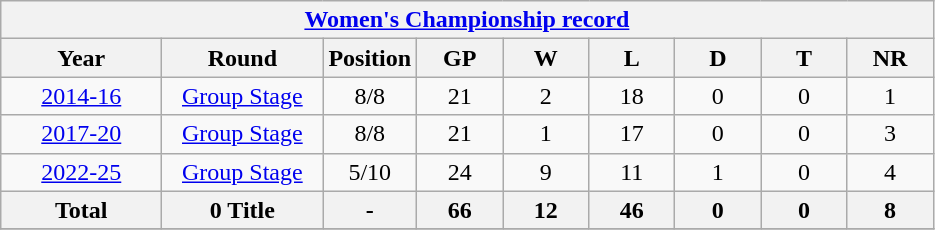<table class="wikitable" style="text-align: center;">
<tr>
<th colspan=10><a href='#'>Women's Championship record</a></th>
</tr>
<tr>
<th width=100>Year</th>
<th width=100>Round</th>
<th width=50>Position</th>
<th width=50>GP</th>
<th width=50>W</th>
<th width=50>L</th>
<th width=50>D</th>
<th width=50>T</th>
<th width=50>NR</th>
</tr>
<tr>
<td><a href='#'>2014-16</a></td>
<td><a href='#'>Group Stage</a></td>
<td>8/8</td>
<td>21</td>
<td>2</td>
<td>18</td>
<td>0</td>
<td>0</td>
<td>1</td>
</tr>
<tr>
<td><a href='#'>2017-20</a></td>
<td><a href='#'>Group Stage</a></td>
<td>8/8</td>
<td>21</td>
<td>1</td>
<td>17</td>
<td>0</td>
<td>0</td>
<td>3</td>
</tr>
<tr>
<td><a href='#'>2022-25</a></td>
<td><a href='#'>Group Stage</a></td>
<td>5/10</td>
<td>24</td>
<td>9</td>
<td>11</td>
<td>1</td>
<td>0</td>
<td>4</td>
</tr>
<tr>
<th><strong>Total</strong></th>
<th>0 Title</th>
<th>-</th>
<th>66</th>
<th>12</th>
<th>46</th>
<th>0</th>
<th>0</th>
<th>8</th>
</tr>
<tr>
</tr>
</table>
